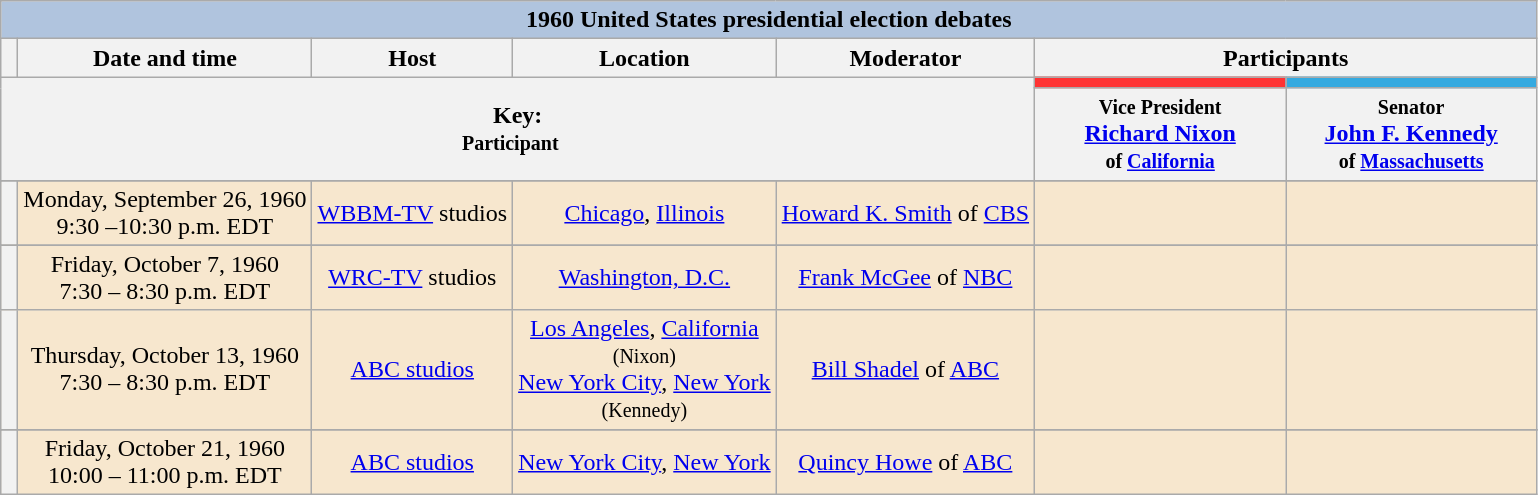<table class="wikitable">
<tr>
<th colspan="16" style="background:#B0C4DE">1960 United States presidential election debates</th>
</tr>
<tr>
<th style="white-space:nowrap;"> </th>
<th>Date and time</th>
<th>Host</th>
<th>Location</th>
<th>Moderator</th>
<th colspan="10" scope="col">Participants</th>
</tr>
<tr>
<th colspan="5" rowspan="2">Key:<br> <small>Participant  </small> </th>
<th scope="col" style="width:10em; background: #FF3333;"><small><a href='#'></a></small></th>
<th scope="col" style="width:10em; background: #34AAE0;"><small><a href='#'></a></small></th>
</tr>
<tr>
<th><small>Vice President</small><br><a href='#'>Richard Nixon</a><br><small>of <a href='#'>California</a></small></th>
<th><small>Senator</small><br><a href='#'>John F. Kennedy</a><br><small>of <a href='#'>Massachusetts</a></small></th>
</tr>
<tr>
</tr>
<tr bgcolor="#F7E7CE">
<th></th>
<td style="white-space:nowrap; text-align: center;">Monday, September 26, 1960<br>9:30 –10:30 p.m. EDT</td>
<td style="white-space:nowrap; text-align: center;"><a href='#'>WBBM-TV</a> studios</td>
<td style="white-space:nowrap; text-align: center;"><a href='#'>Chicago</a>, <a href='#'>Illinois</a></td>
<td style="white-space:nowrap; text-align: center;"><a href='#'>Howard K. Smith</a> of <a href='#'>CBS</a></td>
<td></td>
<td></td>
</tr>
<tr>
</tr>
<tr bgcolor="#F7E7CE">
<th></th>
<td style="text-align: center;">Friday, October 7, 1960<br>7:30 – 8:30 p.m. EDT</td>
<td style="text-align: center;"><a href='#'>WRC-TV</a> studios</td>
<td style="text-align: center;"><a href='#'>Washington, D.C.</a></td>
<td style="text-align: center;"><a href='#'>Frank McGee</a> of <a href='#'>NBC</a></td>
<td></td>
<td></td>
</tr>
<tr bgcolor="#F7E7CE">
<th></th>
<td style="text-align: center;">Thursday, October 13, 1960<br>7:30 – 8:30 p.m. EDT</td>
<td style="text-align: center;"><a href='#'>ABC studios</a></td>
<td style="text-align: center;"><a href='#'>Los Angeles</a>, <a href='#'>California</a><br><small>(Nixon)</small><br><a href='#'>New York City</a>, <a href='#'>New York</a><br><small>(Kennedy)</small></td>
<td style="text-align: center;"><a href='#'>Bill Shadel</a> of <a href='#'>ABC</a></td>
<td></td>
<td></td>
</tr>
<tr>
</tr>
<tr bgcolor="#F7E7CE">
<th></th>
<td style="text-align: center;">Friday, October 21, 1960<br>10:00 – 11:00 p.m. EDT</td>
<td style="text-align: center;"><a href='#'>ABC studios</a></td>
<td style="text-align: center;"><a href='#'>New York City</a>, <a href='#'>New York</a></td>
<td style="text-align: center;"><a href='#'>Quincy Howe</a> of <a href='#'>ABC</a></td>
<td></td>
<td></td>
</tr>
</table>
